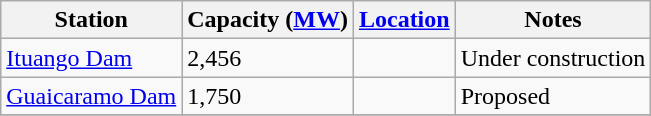<table class="wikitable sortable">
<tr>
<th>Station</th>
<th>Capacity (<a href='#'>MW</a>)</th>
<th><a href='#'>Location</a></th>
<th>Notes</th>
</tr>
<tr>
<td><a href='#'>Ituango Dam</a></td>
<td>2,456</td>
<td> </td>
<td>Under construction</td>
</tr>
<tr>
<td><a href='#'>Guaicaramo Dam</a></td>
<td>1,750</td>
<td> </td>
<td>Proposed</td>
</tr>
<tr>
</tr>
</table>
